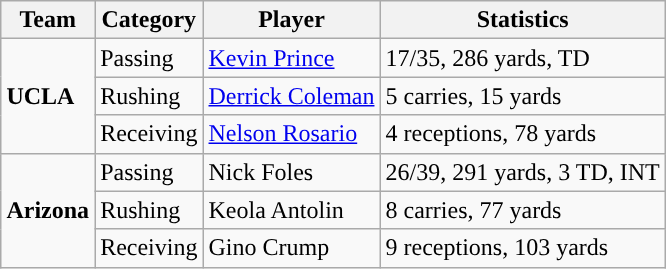<table class="wikitable" style="float: right;">
<tr>
<th>Team</th>
<th>Category</th>
<th>Player</th>
<th>Statistics</th>
</tr>
<tr>
<td rowspan=3><strong>UCLA</strong></td>
<td>Passing</td>
<td><a href='#'>Kevin Prince</a></td>
<td>17/35, 286 yards, TD</td>
</tr>
<tr>
<td>Rushing</td>
<td><a href='#'>Derrick Coleman</a></td>
<td>5 carries, 15 yards</td>
</tr>
<tr>
<td>Receiving</td>
<td><a href='#'>Nelson Rosario</a></td>
<td>4 receptions, 78 yards</td>
</tr>
<tr>
<td rowspan=3><strong>Arizona</strong></td>
<td>Passing</td>
<td>Nick Foles</td>
<td>26/39, 291 yards, 3 TD, INT</td>
</tr>
<tr>
<td>Rushing</td>
<td>Keola Antolin</td>
<td>8 carries, 77 yards</td>
</tr>
<tr>
<td>Receiving</td>
<td>Gino Crump</td>
<td>9 receptions, 103 yards</td>
</tr>
</table>
